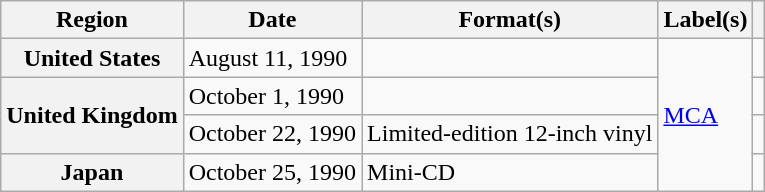<table class="wikitable plainrowheaders">
<tr>
<th scope="col">Region</th>
<th scope="col">Date</th>
<th scope="col">Format(s)</th>
<th scope="col">Label(s)</th>
<th scope="col"></th>
</tr>
<tr>
<th scope="row">United States</th>
<td>August 11, 1990</td>
<td></td>
<td rowspan="4"><a href='#'>MCA</a></td>
<td></td>
</tr>
<tr>
<th scope="row" rowspan="2">United Kingdom</th>
<td>October 1, 1990</td>
<td></td>
<td></td>
</tr>
<tr>
<td>October 22, 1990</td>
<td>Limited-edition 12-inch vinyl</td>
<td></td>
</tr>
<tr>
<th scope="row">Japan</th>
<td>October 25, 1990</td>
<td>Mini-CD</td>
<td></td>
</tr>
</table>
